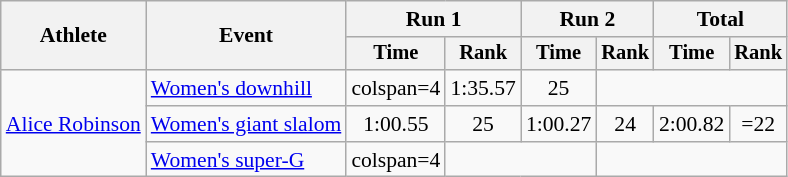<table class="wikitable" style="font-size:90%;text-align:center;">
<tr>
<th rowspan=2>Athlete</th>
<th rowspan=2>Event</th>
<th colspan=2>Run 1</th>
<th colspan=2>Run 2</th>
<th colspan=2>Total</th>
</tr>
<tr style="font-size:95%">
<th>Time</th>
<th>Rank</th>
<th>Time</th>
<th>Rank</th>
<th>Time</th>
<th>Rank</th>
</tr>
<tr>
<td style="text-align:left;" rowspan=3><a href='#'>Alice Robinson</a></td>
<td style="text-align:left;"><a href='#'>Women's downhill</a></td>
<td>colspan=4 </td>
<td>1:35.57</td>
<td>25</td>
</tr>
<tr>
<td style="text-align:left;"><a href='#'>Women's giant slalom</a></td>
<td>1:00.55</td>
<td>25</td>
<td>1:00.27</td>
<td>24</td>
<td>2:00.82</td>
<td>=22</td>
</tr>
<tr>
<td style="text-align:left;"><a href='#'>Women's super-G</a></td>
<td>colspan=4 </td>
<td colspan=2></td>
</tr>
</table>
